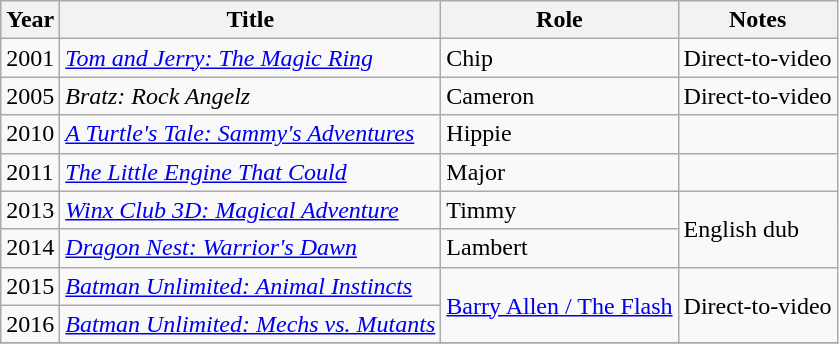<table class="wikitable sortable">
<tr>
<th>Year</th>
<th>Title</th>
<th>Role</th>
<th>Notes</th>
</tr>
<tr>
<td>2001</td>
<td><em><a href='#'>Tom and Jerry: The Magic Ring</a></em></td>
<td>Chip</td>
<td>Direct-to-video</td>
</tr>
<tr>
<td>2005</td>
<td><em>Bratz: Rock Angelz</em></td>
<td>Cameron</td>
<td>Direct-to-video</td>
</tr>
<tr>
<td>2010</td>
<td><em><a href='#'>A Turtle's Tale: Sammy's Adventures</a></em></td>
<td>Hippie</td>
<td></td>
</tr>
<tr>
<td>2011</td>
<td><em><a href='#'>The Little Engine That Could</a></em></td>
<td>Major</td>
<td></td>
</tr>
<tr>
<td>2013</td>
<td><em><a href='#'>Winx Club 3D: Magical Adventure</a></em></td>
<td>Timmy</td>
<td rowspan="2">English dub</td>
</tr>
<tr>
<td>2014</td>
<td><em><a href='#'>Dragon Nest: Warrior's Dawn</a></em></td>
<td>Lambert</td>
</tr>
<tr>
<td>2015</td>
<td><em><a href='#'>Batman Unlimited: Animal Instincts</a></em></td>
<td rowspan="2"><a href='#'>Barry Allen / The Flash</a></td>
<td rowspan="2">Direct-to-video</td>
</tr>
<tr>
<td>2016</td>
<td><em><a href='#'>Batman Unlimited: Mechs vs. Mutants</a></em></td>
</tr>
<tr>
</tr>
</table>
